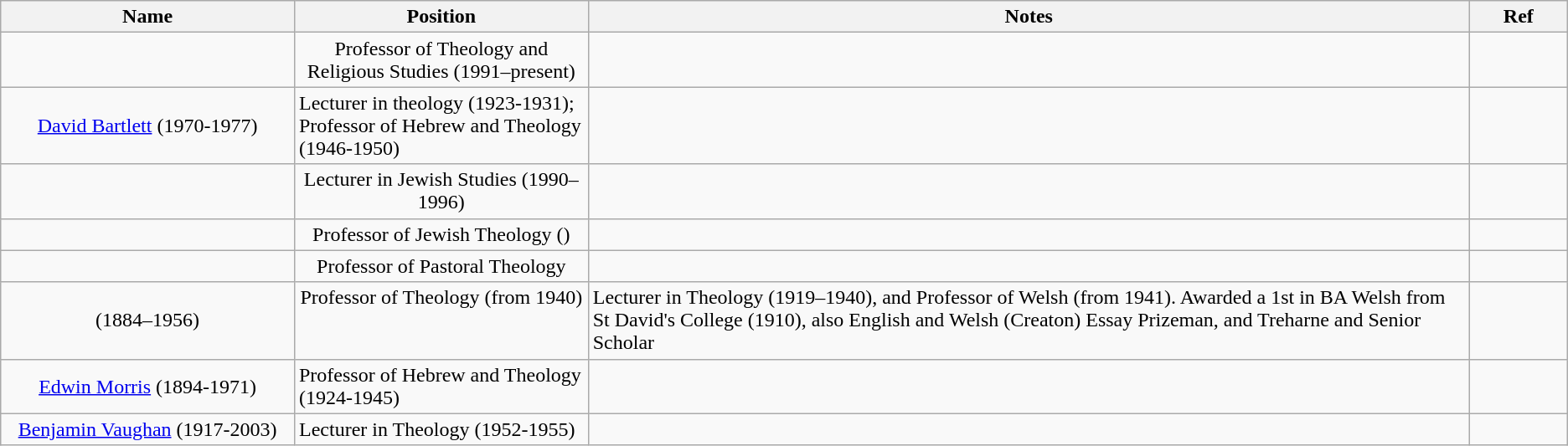<table class="wikitable sortable">
<tr>
<th scope="column" width="15%">Name</th>
<th scope="column" width="15%" class="unsortable">Position</th>
<th scope="column" width="45%" class="unsortable">Notes</th>
<th scope="column" width="5%" class="unsortable">Ref</th>
</tr>
<tr valign="top">
<td align="center"></td>
<td align="center">Professor of Theology and Religious Studies (1991–present)</td>
<td></td>
<td align="center"></td>
</tr>
<tr>
<td align="center"><a href='#'>David Bartlett</a> (1970-1977)</td>
<td>Lecturer in theology (1923-1931); Professor of Hebrew and Theology (1946-1950)</td>
<td></td>
<td></td>
</tr>
<tr valign="top">
<td align="center"></td>
<td align="center">Lecturer in Jewish Studies (1990–1996)</td>
<td></td>
<td align="center"></td>
</tr>
<tr valign="top">
<td align="center"></td>
<td align="center">Professor of Jewish Theology ()</td>
<td></td>
<td align="center"></td>
</tr>
<tr valign="top">
<td align="center"></td>
<td align="center">Professor of Pastoral Theology</td>
<td></td>
<td align="center"></td>
</tr>
<tr valign="top">
<td align="center"> <br> (1884–1956)</td>
<td align="center">Professor of Theology (from 1940)</td>
<td>Lecturer in Theology (1919–1940), and Professor of Welsh (from 1941). Awarded a 1st in BA Welsh from St David's College (1910), also English and Welsh (Creaton) Essay Prizeman, and Treharne and Senior Scholar</td>
<td align="center"></td>
</tr>
<tr>
<td align="center"><a href='#'>Edwin Morris</a> (1894-1971)</td>
<td>Professor of Hebrew and Theology (1924-1945)</td>
<td></td>
<td></td>
</tr>
<tr>
<td align="center"><a href='#'>Benjamin Vaughan</a> (1917-2003)</td>
<td>Lecturer in Theology (1952-1955)</td>
<td></td>
<td></td>
</tr>
</table>
